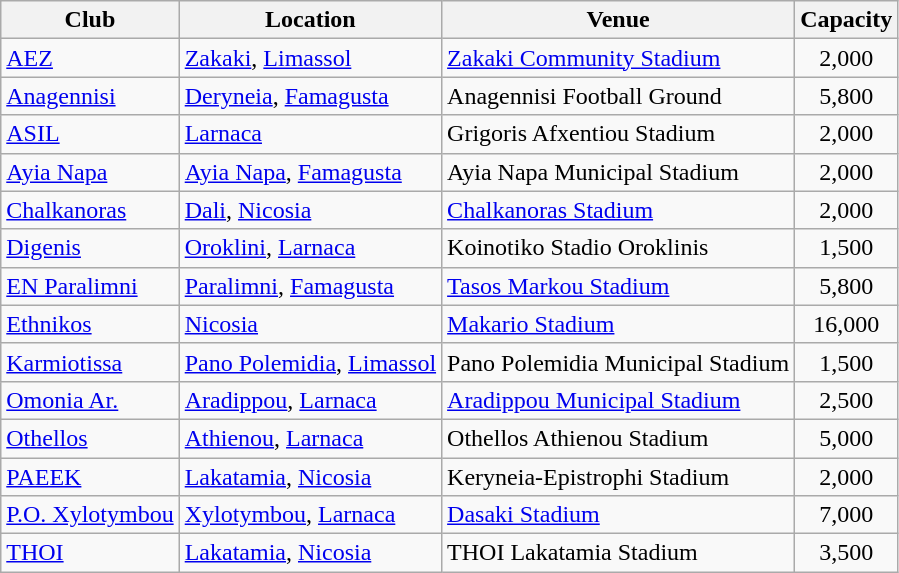<table class="wikitable sortable">
<tr>
<th>Club</th>
<th>Location</th>
<th>Venue</th>
<th>Capacity</th>
</tr>
<tr>
<td><a href='#'>AEZ</a></td>
<td><a href='#'>Zakaki</a>, <a href='#'>Limassol</a></td>
<td><a href='#'>Zakaki Community Stadium</a></td>
<td align="center">2,000</td>
</tr>
<tr>
<td><a href='#'>Anagennisi</a></td>
<td><a href='#'>Deryneia</a>, <a href='#'>Famagusta</a></td>
<td>Anagennisi Football Ground</td>
<td align="center">5,800</td>
</tr>
<tr>
<td><a href='#'>ASIL</a></td>
<td><a href='#'>Larnaca</a></td>
<td>Grigoris Afxentiou Stadium</td>
<td align="center">2,000</td>
</tr>
<tr>
<td><a href='#'>Ayia Napa</a></td>
<td><a href='#'>Ayia Napa</a>, <a href='#'>Famagusta</a></td>
<td>Ayia Napa Municipal Stadium</td>
<td align="center">2,000</td>
</tr>
<tr>
<td><a href='#'>Chalkanoras</a></td>
<td><a href='#'>Dali</a>, <a href='#'>Nicosia</a></td>
<td><a href='#'>Chalkanoras Stadium</a></td>
<td align="center">2,000</td>
</tr>
<tr>
<td><a href='#'>Digenis</a></td>
<td><a href='#'>Oroklini</a>, <a href='#'>Larnaca</a></td>
<td>Koinotiko Stadio Oroklinis</td>
<td align="center">1,500</td>
</tr>
<tr>
<td><a href='#'>EN Paralimni</a></td>
<td><a href='#'>Paralimni</a>, <a href='#'>Famagusta</a></td>
<td><a href='#'>Tasos Markou Stadium</a></td>
<td align="center">5,800</td>
</tr>
<tr>
<td><a href='#'>Ethnikos</a></td>
<td><a href='#'>Nicosia</a></td>
<td><a href='#'>Makario Stadium</a></td>
<td align="center">16,000</td>
</tr>
<tr>
<td><a href='#'>Karmiotissa</a></td>
<td><a href='#'>Pano Polemidia</a>, <a href='#'>Limassol</a></td>
<td>Pano Polemidia Municipal Stadium</td>
<td align="center">1,500</td>
</tr>
<tr>
<td><a href='#'>Omonia Ar.</a></td>
<td><a href='#'>Aradippou</a>, <a href='#'>Larnaca</a></td>
<td><a href='#'>Aradippou Municipal Stadium</a></td>
<td align="center">2,500</td>
</tr>
<tr>
<td><a href='#'>Othellos</a></td>
<td><a href='#'>Athienou</a>, <a href='#'>Larnaca</a></td>
<td>Othellos Athienou Stadium</td>
<td align="center">5,000</td>
</tr>
<tr>
<td><a href='#'>PAEEK</a></td>
<td><a href='#'>Lakatamia</a>, <a href='#'>Nicosia</a></td>
<td>Keryneia-Epistrophi Stadium</td>
<td align="center">2,000</td>
</tr>
<tr>
<td><a href='#'>P.O. Xylotymbou</a></td>
<td><a href='#'>Xylotymbou</a>, <a href='#'>Larnaca</a></td>
<td><a href='#'>Dasaki Stadium</a></td>
<td align="center">7,000</td>
</tr>
<tr>
<td><a href='#'>THOI</a></td>
<td><a href='#'>Lakatamia</a>, <a href='#'>Nicosia</a></td>
<td>THOI Lakatamia Stadium</td>
<td align="center">3,500</td>
</tr>
</table>
